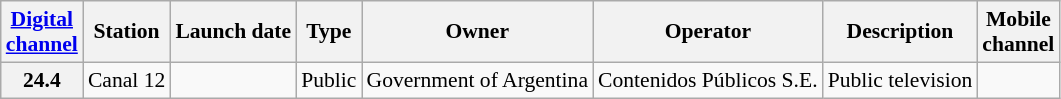<table class="wikitable sortable" style="font-size: 90%;">
<tr>
<th><a href='#'>Digital<br>channel</a></th>
<th>Station</th>
<th>Launch date</th>
<th>Type</th>
<th>Owner</th>
<th>Operator</th>
<th>Description</th>
<th>Mobile<br>channel</th>
</tr>
<tr>
<th>24.4</th>
<td>Canal 12</td>
<td></td>
<td>Public</td>
<td>Government of Argentina</td>
<td>Contenidos Públicos S.E.</td>
<td>Public television</td>
<td></td>
</tr>
</table>
